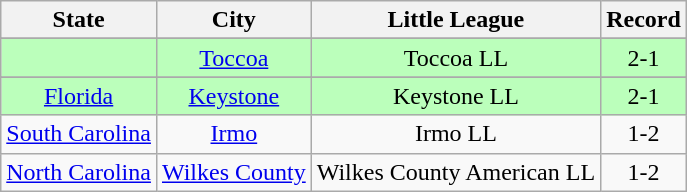<table class="wikitable">
<tr>
<th>State</th>
<th>City</th>
<th>Little League</th>
<th>Record</th>
</tr>
<tr>
</tr>
<tr bgcolor=#bbffbb>
<td align=center></td>
<td align=center><a href='#'>Toccoa</a></td>
<td align=center>Toccoa LL</td>
<td align=center>2-1</td>
</tr>
<tr>
</tr>
<tr bgcolor=#bbffbb>
<td align=center> <a href='#'>Florida</a></td>
<td align=center><a href='#'>Keystone</a></td>
<td align=center>Keystone LL</td>
<td align=center>2-1</td>
</tr>
<tr>
<td align=center> <a href='#'>South Carolina</a></td>
<td align=center><a href='#'>Irmo</a></td>
<td align=center>Irmo LL</td>
<td align=center>1-2</td>
</tr>
<tr>
<td align=center> <a href='#'>North Carolina</a></td>
<td align=center><a href='#'>Wilkes County</a></td>
<td align=center>Wilkes County American LL</td>
<td align=center>1-2</td>
</tr>
</table>
